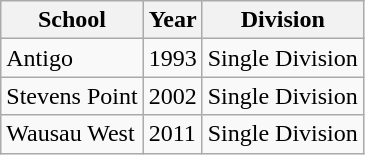<table class="wikitable">
<tr>
<th>School</th>
<th>Year</th>
<th>Division</th>
</tr>
<tr>
<td>Antigo</td>
<td>1993</td>
<td>Single Division</td>
</tr>
<tr>
<td>Stevens Point</td>
<td>2002</td>
<td>Single Division</td>
</tr>
<tr>
<td>Wausau West</td>
<td>2011</td>
<td>Single Division</td>
</tr>
</table>
